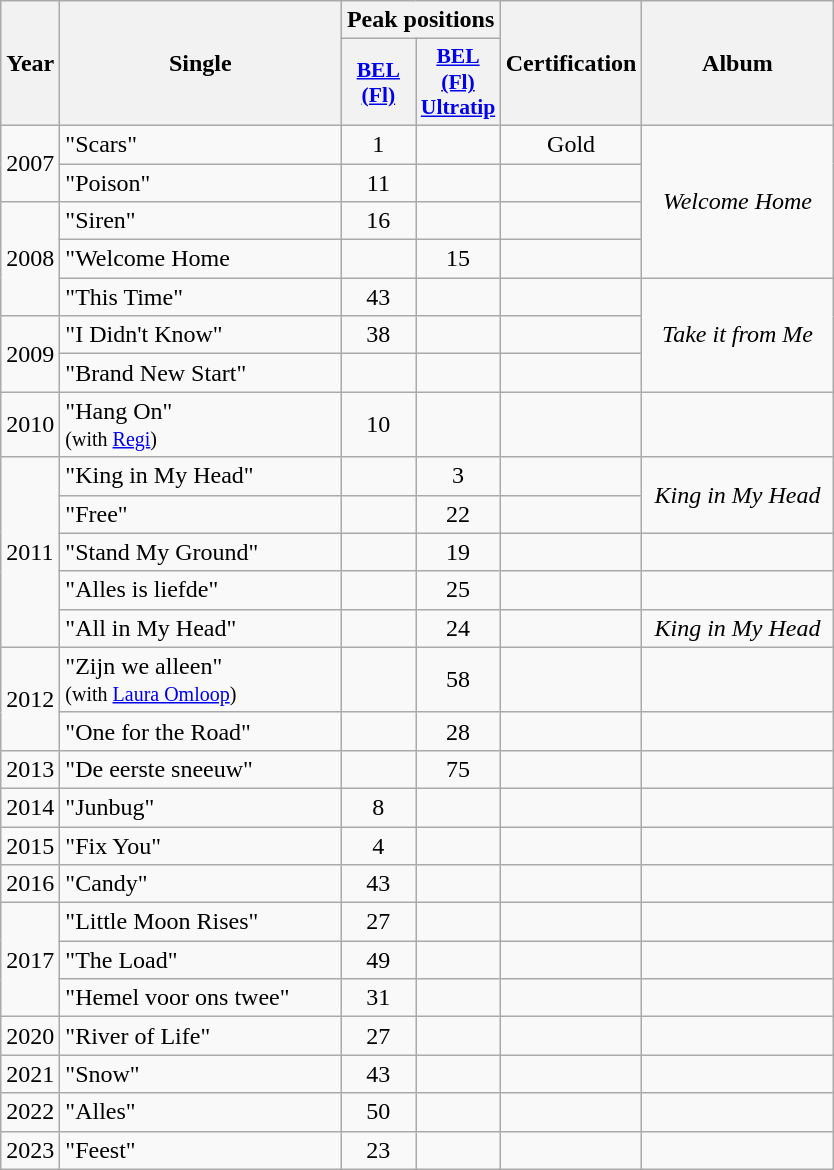<table class="wikitable">
<tr>
<th align="center" rowspan="2" width="10">Year</th>
<th align="center" rowspan="2" width="180">Single</th>
<th align="center" colspan="2" width="20">Peak positions</th>
<th align="center" rowspan="2" width="70">Certification</th>
<th align="center" rowspan="2" width="120">Album</th>
</tr>
<tr>
<th scope="col" style="width:3em;font-size:90%;"><a href='#'>BEL <br>(Fl)</a><br></th>
<th scope="col" style="width:3em;font-size:90%;"><a href='#'>BEL <br>(Fl)<br>Ultratip</a><br></th>
</tr>
<tr>
<td rowspan=2>2007</td>
<td>"Scars"</td>
<td style="text-align:center;">1</td>
<td style="text-align:center;"></td>
<td style="text-align:center;">Gold</td>
<td style="text-align:center;" rowspan=4><em>Welcome Home</em></td>
</tr>
<tr>
<td>"Poison"</td>
<td style="text-align:center;">11</td>
<td style="text-align:center;"></td>
<td style="text-align:center;"></td>
</tr>
<tr>
<td rowspan=3>2008</td>
<td>"Siren"</td>
<td style="text-align:center;">16</td>
<td style="text-align:center;"></td>
<td style="text-align:center;"></td>
</tr>
<tr>
<td>"Welcome Home</td>
<td style="text-align:center;"></td>
<td style="text-align:center;">15</td>
<td style="text-align:center;"></td>
</tr>
<tr>
<td>"This Time"</td>
<td style="text-align:center;">43</td>
<td style="text-align:center;"></td>
<td style="text-align:center;"></td>
<td style="text-align:center;" rowspan=3><em>Take it from Me</em></td>
</tr>
<tr>
<td rowspan=2>2009</td>
<td>"I Didn't Know"</td>
<td style="text-align:center;">38</td>
<td style="text-align:center;"></td>
<td style="text-align:center;"></td>
</tr>
<tr>
<td>"Brand New Start"</td>
<td style="text-align:center;"></td>
<td style="text-align:center;"></td>
<td style="text-align:center;"></td>
</tr>
<tr>
<td rowspan=1>2010</td>
<td>"Hang On" <br><small>(with <a href='#'>Regi</a>)</small></td>
<td style="text-align:center;">10</td>
<td style="text-align:center;"></td>
<td style="text-align:center;"></td>
<td style="text-align:center;"></td>
</tr>
<tr>
<td rowspan=5>2011</td>
<td>"King in My Head"</td>
<td style="text-align:center;"></td>
<td style="text-align:center;">3</td>
<td style="text-align:center;"></td>
<td style="text-align:center;" rowspan=2><em>King in My Head</em></td>
</tr>
<tr>
<td>"Free"</td>
<td style="text-align:center;"></td>
<td style="text-align:center;">22</td>
<td style="text-align:center;"></td>
</tr>
<tr>
<td>"Stand My Ground"</td>
<td style="text-align:center;"></td>
<td style="text-align:center;">19</td>
<td style="text-align:center;"></td>
<td style="text-align:center;"></td>
</tr>
<tr>
<td>"Alles is liefde"</td>
<td style="text-align:center;"></td>
<td style="text-align:center;">25</td>
<td style="text-align:center;"></td>
<td style="text-align:center;"></td>
</tr>
<tr>
<td>"All in My Head"</td>
<td style="text-align:center;"></td>
<td style="text-align:center;">24</td>
<td style="text-align:center;"></td>
<td style="text-align:center;"><em>King in My Head</em></td>
</tr>
<tr>
<td rowspan=2>2012</td>
<td>"Zijn we alleen" <br><small>(with <a href='#'>Laura Omloop</a>)</small></td>
<td style="text-align:center;"></td>
<td style="text-align:center;">58</td>
<td style="text-align:center;"></td>
<td style="text-align:center;"></td>
</tr>
<tr>
<td>"One for the Road"</td>
<td style="text-align:center;"></td>
<td style="text-align:center;">28</td>
<td style="text-align:center;"></td>
<td style="text-align:center;"></td>
</tr>
<tr>
<td rowspan=1>2013</td>
<td>"De eerste sneeuw"</td>
<td style="text-align:center;"></td>
<td style="text-align:center;">75</td>
<td style="text-align:center;"></td>
<td style="text-align:center;"></td>
</tr>
<tr>
<td>2014</td>
<td>"Junbug"</td>
<td style="text-align:center;">8</td>
<td style="text-align:center;"></td>
<td style="text-align:center;"></td>
<td style="text-align:center;"></td>
</tr>
<tr>
<td>2015</td>
<td>"Fix You"<br></td>
<td style="text-align:center;">4</td>
<td style="text-align:center;"></td>
<td style="text-align:center;"></td>
<td style="text-align:center;"></td>
</tr>
<tr>
<td>2016</td>
<td>"Candy"</td>
<td style="text-align:center;">43</td>
<td style="text-align:center;"></td>
<td style="text-align:center;"></td>
<td style="text-align:center;"></td>
</tr>
<tr>
<td rowspan="3">2017</td>
<td>"Little Moon Rises"<br></td>
<td style="text-align:center;">27</td>
<td style="text-align:center;"></td>
<td style="text-align:center;"></td>
<td style="text-align:center;"></td>
</tr>
<tr>
<td>"The Load"</td>
<td style="text-align:center;">49</td>
<td style="text-align:center;"></td>
<td style="text-align:center;"></td>
<td style="text-align:center;"></td>
</tr>
<tr>
<td>"Hemel voor ons twee"</td>
<td style="text-align:center;">31</td>
<td style="text-align:center;"></td>
<td style="text-align:center;"></td>
<td style="text-align:center;"></td>
</tr>
<tr>
<td>2020</td>
<td>"River of Life"</td>
<td style="text-align:center;">27</td>
<td style="text-align:center;"></td>
<td style="text-align:center;"></td>
<td style="text-align:center;"></td>
</tr>
<tr>
<td>2021</td>
<td>"Snow"</td>
<td style="text-align:center;">43</td>
<td style="text-align:center;"></td>
<td style="text-align:center;"></td>
<td style="text-align:center;"></td>
</tr>
<tr>
<td>2022</td>
<td>"Alles"</td>
<td style="text-align:center;">50</td>
<td style="text-align:center;"></td>
<td style="text-align:center;"></td>
<td style="text-align:center;"></td>
</tr>
<tr>
<td>2023</td>
<td>"Feest"</td>
<td style="text-align:center;">23</td>
<td style="text-align:center;"></td>
<td style="text-align:center;"></td>
<td style="text-align:center;"></td>
</tr>
</table>
